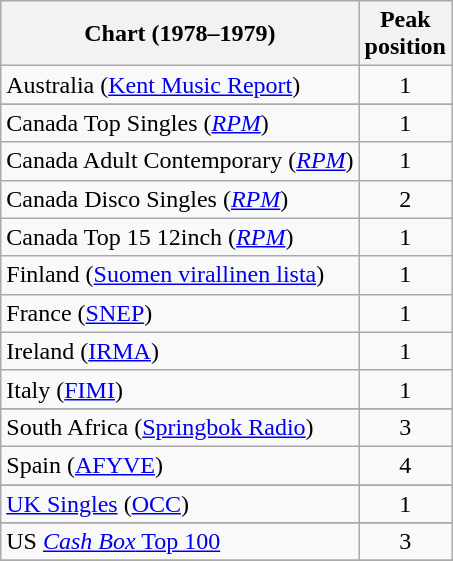<table class="wikitable sortable">
<tr>
<th>Chart (1978–1979)</th>
<th>Peak<br>position</th>
</tr>
<tr>
<td>Australia (<a href='#'>Kent Music Report</a>)</td>
<td style="text-align:center;">1</td>
</tr>
<tr>
</tr>
<tr>
</tr>
<tr>
<td>Canada Top Singles (<a href='#'><em>RPM</em></a>)</td>
<td style="text-align:center;">1</td>
</tr>
<tr>
<td>Canada Adult Contemporary (<a href='#'><em>RPM</em></a>)</td>
<td style="text-align:center;">1</td>
</tr>
<tr>
<td>Canada Disco Singles (<a href='#'><em>RPM</em></a>)</td>
<td style="text-align:center;">2</td>
</tr>
<tr>
<td>Canada Top 15 12inch (<a href='#'><em>RPM</em></a>)</td>
<td style="text-align:center;">1</td>
</tr>
<tr>
<td>Finland (<a href='#'>Suomen virallinen lista</a>)</td>
<td style="text-align:center;">1</td>
</tr>
<tr>
<td>France (<a href='#'>SNEP</a>)</td>
<td style="text-align:center;">1</td>
</tr>
<tr>
<td>Ireland (<a href='#'>IRMA</a>)</td>
<td style="text-align:center;">1</td>
</tr>
<tr>
<td>Italy (<a href='#'>FIMI</a>)</td>
<td style="text-align:center;">1</td>
</tr>
<tr>
</tr>
<tr>
</tr>
<tr>
</tr>
<tr>
</tr>
<tr>
<td>South Africa (<a href='#'>Springbok Radio</a>)</td>
<td style="text-align:center;">3</td>
</tr>
<tr>
<td>Spain (<a href='#'>AFYVE</a>)</td>
<td style="text-align:center;">4</td>
</tr>
<tr>
</tr>
<tr>
</tr>
<tr>
<td><a href='#'>UK Singles</a> (<a href='#'>OCC</a>)</td>
<td style="text-align:center;">1</td>
</tr>
<tr>
</tr>
<tr>
</tr>
<tr>
</tr>
<tr>
<td>US <a href='#'><em>Cash Box</em> Top 100</a></td>
<td style="text-align:center;">3</td>
</tr>
<tr>
</tr>
</table>
